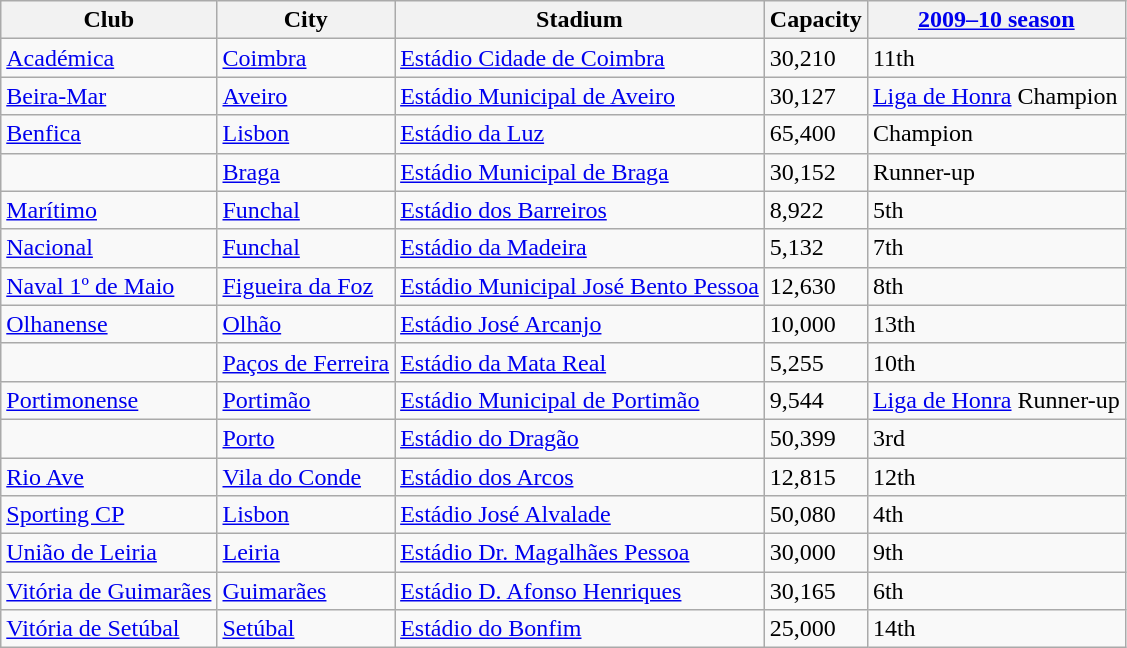<table class="wikitable sortable" size="95%">
<tr>
<th>Club</th>
<th>City</th>
<th>Stadium</th>
<th>Capacity</th>
<th><a href='#'>2009–10 season</a></th>
</tr>
<tr>
<td><a href='#'>Académica</a></td>
<td><a href='#'>Coimbra</a></td>
<td><a href='#'>Estádio Cidade de Coimbra</a></td>
<td>30,210</td>
<td>11th</td>
</tr>
<tr>
<td><a href='#'>Beira-Mar</a></td>
<td><a href='#'>Aveiro</a></td>
<td><a href='#'>Estádio Municipal de Aveiro</a></td>
<td>30,127</td>
<td><a href='#'>Liga de Honra</a> Champion</td>
</tr>
<tr>
<td><a href='#'>Benfica</a></td>
<td><a href='#'>Lisbon</a></td>
<td><a href='#'>Estádio da Luz</a></td>
<td>65,400</td>
<td>Champion</td>
</tr>
<tr>
<td></td>
<td><a href='#'>Braga</a></td>
<td><a href='#'>Estádio Municipal de Braga</a></td>
<td>30,152</td>
<td>Runner-up</td>
</tr>
<tr>
<td><a href='#'>Marítimo</a></td>
<td><a href='#'>Funchal</a></td>
<td><a href='#'>Estádio dos Barreiros</a></td>
<td>8,922</td>
<td>5th</td>
</tr>
<tr>
<td><a href='#'>Nacional</a></td>
<td><a href='#'>Funchal</a></td>
<td><a href='#'>Estádio da Madeira</a></td>
<td>5,132</td>
<td>7th</td>
</tr>
<tr>
<td><a href='#'>Naval 1º de Maio</a></td>
<td><a href='#'>Figueira da Foz</a></td>
<td><a href='#'>Estádio Municipal José Bento Pessoa</a></td>
<td>12,630</td>
<td>8th</td>
</tr>
<tr>
<td><a href='#'>Olhanense</a></td>
<td><a href='#'>Olhão</a></td>
<td><a href='#'>Estádio José Arcanjo</a></td>
<td>10,000</td>
<td>13th</td>
</tr>
<tr>
<td></td>
<td><a href='#'>Paços de Ferreira</a></td>
<td><a href='#'>Estádio da Mata Real</a></td>
<td>5,255</td>
<td>10th</td>
</tr>
<tr>
<td><a href='#'>Portimonense</a></td>
<td><a href='#'>Portimão</a></td>
<td><a href='#'>Estádio Municipal de Portimão</a></td>
<td>9,544</td>
<td><a href='#'>Liga de Honra</a> Runner-up</td>
</tr>
<tr>
<td></td>
<td><a href='#'>Porto</a></td>
<td><a href='#'>Estádio do Dragão</a></td>
<td>50,399</td>
<td>3rd</td>
</tr>
<tr>
<td><a href='#'>Rio Ave</a></td>
<td><a href='#'>Vila do Conde</a></td>
<td><a href='#'>Estádio dos Arcos</a></td>
<td>12,815</td>
<td>12th</td>
</tr>
<tr>
<td><a href='#'>Sporting CP</a></td>
<td><a href='#'>Lisbon</a></td>
<td><a href='#'>Estádio José Alvalade</a></td>
<td>50,080</td>
<td>4th</td>
</tr>
<tr>
<td><a href='#'>União de Leiria</a></td>
<td><a href='#'>Leiria</a></td>
<td><a href='#'>Estádio Dr. Magalhães Pessoa</a></td>
<td>30,000</td>
<td>9th</td>
</tr>
<tr>
<td><a href='#'>Vitória de Guimarães</a></td>
<td><a href='#'>Guimarães</a></td>
<td><a href='#'>Estádio D. Afonso Henriques</a></td>
<td>30,165</td>
<td>6th</td>
</tr>
<tr>
<td><a href='#'>Vitória de Setúbal</a></td>
<td><a href='#'>Setúbal</a></td>
<td><a href='#'>Estádio do Bonfim</a></td>
<td>25,000</td>
<td>14th</td>
</tr>
</table>
